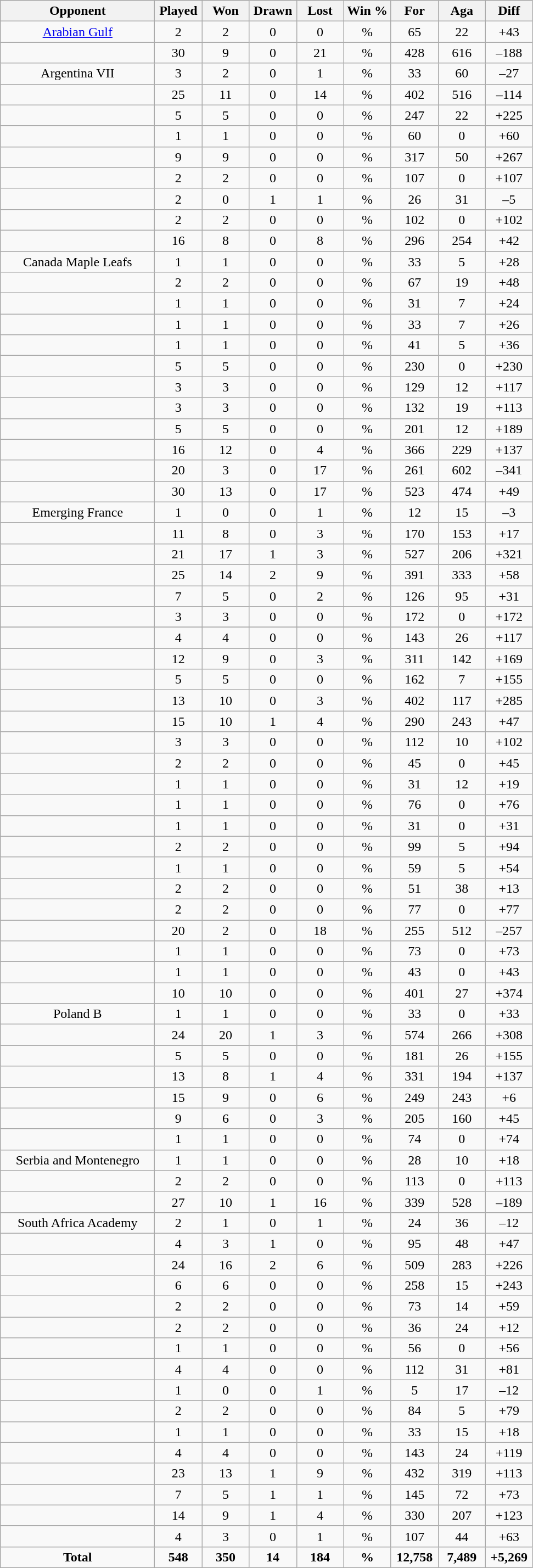<table class="wikitable collapsible collapsed sortable" style="text-align: center;" style="font-size:90%">
<tr>
<th style="width:180px;">Opponent</th>
<th style="width:50px;">Played</th>
<th style="width:50px;">Won</th>
<th style="width:50px;">Drawn</th>
<th style="width:50px;">Lost</th>
<th style="width:50px;">Win %</th>
<th style="width:50px;">For</th>
<th style="width:50px;">Aga</th>
<th style="width:50px;">Diff</th>
</tr>
<tr>
<td><a href='#'>Arabian Gulf</a></td>
<td>2</td>
<td>2</td>
<td>0</td>
<td>0</td>
<td>%</td>
<td>65</td>
<td>22</td>
<td>+43</td>
</tr>
<tr>
<td></td>
<td>30</td>
<td>9</td>
<td>0</td>
<td>21</td>
<td>%</td>
<td>428</td>
<td>616</td>
<td>–188</td>
</tr>
<tr>
<td> Argentina VII</td>
<td>3</td>
<td>2</td>
<td>0</td>
<td>1</td>
<td>%</td>
<td>33</td>
<td>60</td>
<td>–27</td>
</tr>
<tr>
<td></td>
<td>25</td>
<td>11</td>
<td>0</td>
<td>14</td>
<td>%</td>
<td>402</td>
<td>516</td>
<td>–114</td>
</tr>
<tr>
<td></td>
<td>5</td>
<td>5</td>
<td>0</td>
<td>0</td>
<td>%</td>
<td>247</td>
<td>22</td>
<td>+225</td>
</tr>
<tr>
<td></td>
<td>1</td>
<td>1</td>
<td>0</td>
<td>0</td>
<td>%</td>
<td>60</td>
<td>0</td>
<td>+60</td>
</tr>
<tr>
<td></td>
<td>9</td>
<td>9</td>
<td>0</td>
<td>0</td>
<td>%</td>
<td>317</td>
<td>50</td>
<td>+267</td>
</tr>
<tr>
<td></td>
<td>2</td>
<td>2</td>
<td>0</td>
<td>0</td>
<td>%</td>
<td>107</td>
<td>0</td>
<td>+107</td>
</tr>
<tr>
<td></td>
<td>2</td>
<td>0</td>
<td>1</td>
<td>1</td>
<td>%</td>
<td>26</td>
<td>31</td>
<td>–5</td>
</tr>
<tr>
<td></td>
<td>2</td>
<td>2</td>
<td>0</td>
<td>0</td>
<td>%</td>
<td>102</td>
<td>0</td>
<td>+102</td>
</tr>
<tr>
<td></td>
<td>16</td>
<td>8</td>
<td>0</td>
<td>8</td>
<td>%</td>
<td>296</td>
<td>254</td>
<td>+42</td>
</tr>
<tr>
<td> Canada Maple Leafs</td>
<td>1</td>
<td>1</td>
<td>0</td>
<td>0</td>
<td>%</td>
<td>33</td>
<td>5</td>
<td>+28</td>
</tr>
<tr>
<td></td>
<td>2</td>
<td>2</td>
<td>0</td>
<td>0</td>
<td>%</td>
<td>67</td>
<td>19</td>
<td>+48</td>
</tr>
<tr>
<td></td>
<td>1</td>
<td>1</td>
<td>0</td>
<td>0</td>
<td>%</td>
<td>31</td>
<td>7</td>
<td>+24</td>
</tr>
<tr>
<td></td>
<td>1</td>
<td>1</td>
<td>0</td>
<td>0</td>
<td>%</td>
<td>33</td>
<td>7</td>
<td>+26</td>
</tr>
<tr>
<td></td>
<td>1</td>
<td>1</td>
<td>0</td>
<td>0</td>
<td>%</td>
<td>41</td>
<td>5</td>
<td>+36</td>
</tr>
<tr>
<td></td>
<td>5</td>
<td>5</td>
<td>0</td>
<td>0</td>
<td>%</td>
<td>230</td>
<td>0</td>
<td>+230</td>
</tr>
<tr>
<td></td>
<td>3</td>
<td>3</td>
<td>0</td>
<td>0</td>
<td>%</td>
<td>129</td>
<td>12</td>
<td>+117</td>
</tr>
<tr>
<td></td>
<td>3</td>
<td>3</td>
<td>0</td>
<td>0</td>
<td>%</td>
<td>132</td>
<td>19</td>
<td>+113</td>
</tr>
<tr>
<td></td>
<td>5</td>
<td>5</td>
<td>0</td>
<td>0</td>
<td>%</td>
<td>201</td>
<td>12</td>
<td>+189</td>
</tr>
<tr>
<td></td>
<td>16</td>
<td>12</td>
<td>0</td>
<td>4</td>
<td>%</td>
<td>366</td>
<td>229</td>
<td>+137</td>
</tr>
<tr>
<td></td>
<td>20</td>
<td>3</td>
<td>0</td>
<td>17</td>
<td>%</td>
<td>261</td>
<td>602</td>
<td>–341</td>
</tr>
<tr>
<td></td>
<td>30</td>
<td>13</td>
<td>0</td>
<td>17</td>
<td>%</td>
<td>523</td>
<td>474</td>
<td>+49</td>
</tr>
<tr>
<td> Emerging France</td>
<td>1</td>
<td>0</td>
<td>0</td>
<td>1</td>
<td>%</td>
<td>12</td>
<td>15</td>
<td>–3</td>
</tr>
<tr>
<td></td>
<td>11</td>
<td>8</td>
<td>0</td>
<td>3</td>
<td>%</td>
<td>170</td>
<td>153</td>
<td>+17</td>
</tr>
<tr>
<td></td>
<td>21</td>
<td>17</td>
<td>1</td>
<td>3</td>
<td>%</td>
<td>527</td>
<td>206</td>
<td>+321</td>
</tr>
<tr>
<td></td>
<td>25</td>
<td>14</td>
<td>2</td>
<td>9</td>
<td>%</td>
<td>391</td>
<td>333</td>
<td>+58</td>
</tr>
<tr>
<td></td>
<td>7</td>
<td>5</td>
<td>0</td>
<td>2</td>
<td>%</td>
<td>126</td>
<td>95</td>
<td>+31</td>
</tr>
<tr>
<td></td>
<td>3</td>
<td>3</td>
<td>0</td>
<td>0</td>
<td>%</td>
<td>172</td>
<td>0</td>
<td>+172</td>
</tr>
<tr>
</tr>
<tr>
<td></td>
<td>4</td>
<td>4</td>
<td>0</td>
<td>0</td>
<td>%</td>
<td>143</td>
<td>26</td>
<td>+117</td>
</tr>
<tr>
<td></td>
<td>12</td>
<td>9</td>
<td>0</td>
<td>3</td>
<td>%</td>
<td>311</td>
<td>142</td>
<td>+169</td>
</tr>
<tr>
<td></td>
<td>5</td>
<td>5</td>
<td>0</td>
<td>0</td>
<td>%</td>
<td>162</td>
<td>7</td>
<td>+155</td>
</tr>
<tr>
<td></td>
<td>13</td>
<td>10</td>
<td>0</td>
<td>3</td>
<td>%</td>
<td>402</td>
<td>117</td>
<td>+285</td>
</tr>
<tr>
<td></td>
<td>15</td>
<td>10</td>
<td>1</td>
<td>4</td>
<td>%</td>
<td>290</td>
<td>243</td>
<td>+47</td>
</tr>
<tr>
<td></td>
<td>3</td>
<td>3</td>
<td>0</td>
<td>0</td>
<td>%</td>
<td>112</td>
<td>10</td>
<td>+102</td>
</tr>
<tr>
<td></td>
<td>2</td>
<td>2</td>
<td>0</td>
<td>0</td>
<td>%</td>
<td>45</td>
<td>0</td>
<td>+45</td>
</tr>
<tr>
<td></td>
<td>1</td>
<td>1</td>
<td>0</td>
<td>0</td>
<td>%</td>
<td>31</td>
<td>12</td>
<td>+19</td>
</tr>
<tr>
<td></td>
<td>1</td>
<td>1</td>
<td>0</td>
<td>0</td>
<td>%</td>
<td>76</td>
<td>0</td>
<td>+76</td>
</tr>
<tr>
<td></td>
<td>1</td>
<td>1</td>
<td>0</td>
<td>0</td>
<td>%</td>
<td>31</td>
<td>0</td>
<td>+31</td>
</tr>
<tr>
<td></td>
<td>2</td>
<td>2</td>
<td>0</td>
<td>0</td>
<td>%</td>
<td>99</td>
<td>5</td>
<td>+94</td>
</tr>
<tr>
<td></td>
<td>1</td>
<td>1</td>
<td>0</td>
<td>0</td>
<td>%</td>
<td>59</td>
<td>5</td>
<td>+54</td>
</tr>
<tr>
<td></td>
<td>2</td>
<td>2</td>
<td>0</td>
<td>0</td>
<td>%</td>
<td>51</td>
<td>38</td>
<td>+13</td>
</tr>
<tr>
<td></td>
<td>2</td>
<td>2</td>
<td>0</td>
<td>0</td>
<td>%</td>
<td>77</td>
<td>0</td>
<td>+77</td>
</tr>
<tr>
<td></td>
<td>20</td>
<td>2</td>
<td>0</td>
<td>18</td>
<td>%</td>
<td>255</td>
<td>512</td>
<td>–257</td>
</tr>
<tr>
<td></td>
<td>1</td>
<td>1</td>
<td>0</td>
<td>0</td>
<td>%</td>
<td>73</td>
<td>0</td>
<td>+73</td>
</tr>
<tr>
<td></td>
<td>1</td>
<td>1</td>
<td>0</td>
<td>0</td>
<td>%</td>
<td>43</td>
<td>0</td>
<td>+43</td>
</tr>
<tr>
<td></td>
<td>10</td>
<td>10</td>
<td>0</td>
<td>0</td>
<td>%</td>
<td>401</td>
<td>27</td>
<td>+374</td>
</tr>
<tr>
<td> Poland B</td>
<td>1</td>
<td>1</td>
<td>0</td>
<td>0</td>
<td>%</td>
<td>33</td>
<td>0</td>
<td>+33</td>
</tr>
<tr>
<td></td>
<td>24</td>
<td>20</td>
<td>1</td>
<td>3</td>
<td>%</td>
<td>574</td>
<td>266</td>
<td>+308</td>
</tr>
<tr>
<td></td>
<td>5</td>
<td>5</td>
<td>0</td>
<td>0</td>
<td>%</td>
<td>181</td>
<td>26</td>
<td>+155</td>
</tr>
<tr>
<td></td>
<td>13</td>
<td>8</td>
<td>1</td>
<td>4</td>
<td>%</td>
<td>331</td>
<td>194</td>
<td>+137</td>
</tr>
<tr>
<td></td>
<td>15</td>
<td>9</td>
<td>0</td>
<td>6</td>
<td>%</td>
<td>249</td>
<td>243</td>
<td>+6</td>
</tr>
<tr>
<td></td>
<td>9</td>
<td>6</td>
<td>0</td>
<td>3</td>
<td>%</td>
<td>205</td>
<td>160</td>
<td>+45</td>
</tr>
<tr>
<td></td>
<td>1</td>
<td>1</td>
<td>0</td>
<td>0</td>
<td>%</td>
<td>74</td>
<td>0</td>
<td>+74</td>
</tr>
<tr>
<td> Serbia and Montenegro</td>
<td>1</td>
<td>1</td>
<td>0</td>
<td>0</td>
<td>%</td>
<td>28</td>
<td>10</td>
<td>+18</td>
</tr>
<tr>
<td></td>
<td>2</td>
<td>2</td>
<td>0</td>
<td>0</td>
<td>%</td>
<td>113</td>
<td>0</td>
<td>+113</td>
</tr>
<tr>
<td></td>
<td>27</td>
<td>10</td>
<td>1</td>
<td>16</td>
<td>%</td>
<td>339</td>
<td>528</td>
<td>–189</td>
</tr>
<tr>
<td> South Africa Academy</td>
<td>2</td>
<td>1</td>
<td>0</td>
<td>1</td>
<td>%</td>
<td>24</td>
<td>36</td>
<td>–12</td>
</tr>
<tr>
<td></td>
<td>4</td>
<td>3</td>
<td>1</td>
<td>0</td>
<td>%</td>
<td>95</td>
<td>48</td>
<td>+47</td>
</tr>
<tr>
<td></td>
<td>24</td>
<td>16</td>
<td>2</td>
<td>6</td>
<td>%</td>
<td>509</td>
<td>283</td>
<td>+226</td>
</tr>
<tr>
<td></td>
<td>6</td>
<td>6</td>
<td>0</td>
<td>0</td>
<td>%</td>
<td>258</td>
<td>15</td>
<td>+243</td>
</tr>
<tr>
<td></td>
<td>2</td>
<td>2</td>
<td>0</td>
<td>0</td>
<td>%</td>
<td>73</td>
<td>14</td>
<td>+59</td>
</tr>
<tr>
<td></td>
<td>2</td>
<td>2</td>
<td>0</td>
<td>0</td>
<td>%</td>
<td>36</td>
<td>24</td>
<td>+12</td>
</tr>
<tr>
<td></td>
<td>1</td>
<td>1</td>
<td>0</td>
<td>0</td>
<td>%</td>
<td>56</td>
<td>0</td>
<td>+56</td>
</tr>
<tr>
<td></td>
<td>4</td>
<td>4</td>
<td>0</td>
<td>0</td>
<td>%</td>
<td>112</td>
<td>31</td>
<td>+81</td>
</tr>
<tr>
<td></td>
<td>1</td>
<td>0</td>
<td>0</td>
<td>1</td>
<td>%</td>
<td>5</td>
<td>17</td>
<td>–12</td>
</tr>
<tr>
<td></td>
<td>2</td>
<td>2</td>
<td>0</td>
<td>0</td>
<td>%</td>
<td>84</td>
<td>5</td>
<td>+79</td>
</tr>
<tr>
<td></td>
<td>1</td>
<td>1</td>
<td>0</td>
<td>0</td>
<td>%</td>
<td>33</td>
<td>15</td>
<td>+18</td>
</tr>
<tr>
<td></td>
<td>4</td>
<td>4</td>
<td>0</td>
<td>0</td>
<td>%</td>
<td>143</td>
<td>24</td>
<td>+119</td>
</tr>
<tr>
<td></td>
<td>23</td>
<td>13</td>
<td>1</td>
<td>9</td>
<td>%</td>
<td>432</td>
<td>319</td>
<td>+113</td>
</tr>
<tr>
<td></td>
<td>7</td>
<td>5</td>
<td>1</td>
<td>1</td>
<td>%</td>
<td>145</td>
<td>72</td>
<td>+73</td>
</tr>
<tr>
<td></td>
<td>14</td>
<td>9</td>
<td>1</td>
<td>4</td>
<td>%</td>
<td>330</td>
<td>207</td>
<td>+123</td>
</tr>
<tr>
<td></td>
<td>4</td>
<td>3</td>
<td>0</td>
<td>1</td>
<td>%</td>
<td>107</td>
<td>44</td>
<td>+63</td>
</tr>
<tr class="sortbottom">
<td><strong>Total</strong></td>
<td><strong>548</strong></td>
<td><strong>350</strong></td>
<td><strong>14</strong></td>
<td><strong>184</strong></td>
<td><strong>%</strong></td>
<td><strong>12,758</strong></td>
<td><strong>7,489</strong></td>
<td><strong>+5,269</strong></td>
</tr>
</table>
